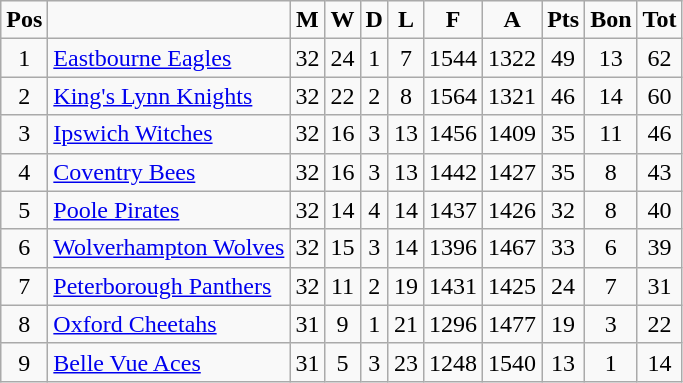<table class="wikitable">
<tr align="center">
<td><strong>Pos</strong></td>
<td></td>
<td><strong>M</strong></td>
<td><strong>W</strong></td>
<td><strong>D</strong></td>
<td><strong>L</strong></td>
<td><strong>F</strong></td>
<td><strong>A</strong></td>
<td><strong>Pts</strong></td>
<td><strong>Bon</strong></td>
<td><strong>Tot</strong></td>
</tr>
<tr align="center">
<td>1</td>
<td align="left"><a href='#'>Eastbourne Eagles</a></td>
<td>32</td>
<td>24</td>
<td>1</td>
<td>7</td>
<td>1544</td>
<td>1322</td>
<td>49</td>
<td>13</td>
<td>62</td>
</tr>
<tr align="center">
<td>2</td>
<td align="left"><a href='#'>King's Lynn Knights</a></td>
<td>32</td>
<td>22</td>
<td>2</td>
<td>8</td>
<td>1564</td>
<td>1321</td>
<td>46</td>
<td>14</td>
<td>60</td>
</tr>
<tr align="center">
<td>3</td>
<td align="left"><a href='#'>Ipswich Witches</a></td>
<td>32</td>
<td>16</td>
<td>3</td>
<td>13</td>
<td>1456</td>
<td>1409</td>
<td>35</td>
<td>11</td>
<td>46</td>
</tr>
<tr align="center">
<td>4</td>
<td align="left"><a href='#'>Coventry Bees</a></td>
<td>32</td>
<td>16</td>
<td>3</td>
<td>13</td>
<td>1442</td>
<td>1427</td>
<td>35</td>
<td>8</td>
<td>43</td>
</tr>
<tr align="center">
<td>5</td>
<td align="left"><a href='#'>Poole Pirates</a></td>
<td>32</td>
<td>14</td>
<td>4</td>
<td>14</td>
<td>1437</td>
<td>1426</td>
<td>32</td>
<td>8</td>
<td>40</td>
</tr>
<tr align="center">
<td>6</td>
<td align="left"><a href='#'>Wolverhampton Wolves</a></td>
<td>32</td>
<td>15</td>
<td>3</td>
<td>14</td>
<td>1396</td>
<td>1467</td>
<td>33</td>
<td>6</td>
<td>39</td>
</tr>
<tr align="center">
<td>7</td>
<td align="left"><a href='#'>Peterborough Panthers</a></td>
<td>32</td>
<td>11</td>
<td>2</td>
<td>19</td>
<td>1431</td>
<td>1425</td>
<td>24</td>
<td>7</td>
<td>31</td>
</tr>
<tr align="center">
<td>8</td>
<td align="left"><a href='#'>Oxford Cheetahs</a></td>
<td>31</td>
<td>9</td>
<td>1</td>
<td>21</td>
<td>1296</td>
<td>1477</td>
<td>19</td>
<td>3</td>
<td>22</td>
</tr>
<tr align="center">
<td>9</td>
<td align="left"><a href='#'>Belle Vue Aces</a></td>
<td>31</td>
<td>5</td>
<td>3</td>
<td>23</td>
<td>1248</td>
<td>1540</td>
<td>13</td>
<td>1</td>
<td>14</td>
</tr>
</table>
